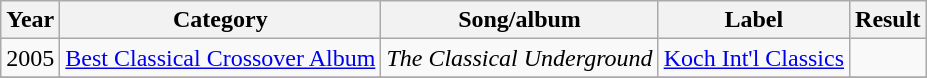<table class="wikitable">
<tr>
<th>Year</th>
<th>Category</th>
<th>Song/album</th>
<th>Label</th>
<th>Result</th>
</tr>
<tr>
<td>2005</td>
<td><a href='#'>Best Classical Crossover Album</a></td>
<td><em>The Classical Underground</em></td>
<td><a href='#'>Koch Int'l Classics</a></td>
<td></td>
</tr>
<tr>
</tr>
</table>
